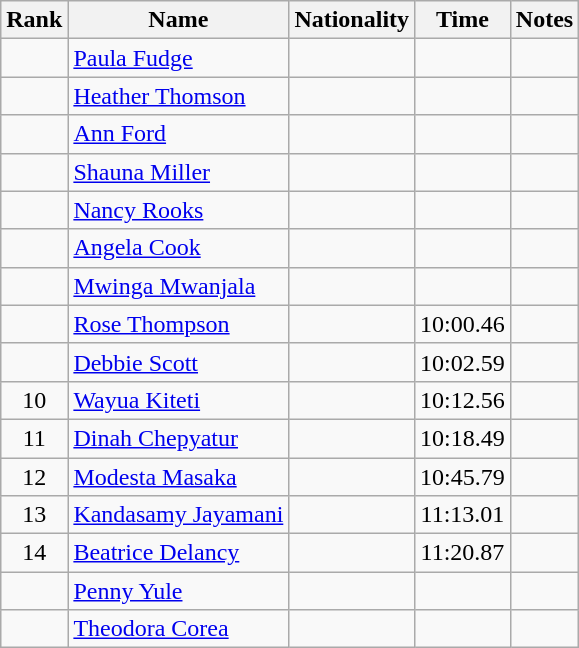<table class="wikitable sortable" style=" text-align:center">
<tr>
<th>Rank</th>
<th>Name</th>
<th>Nationality</th>
<th>Time</th>
<th>Notes</th>
</tr>
<tr>
<td></td>
<td align=left><a href='#'>Paula Fudge</a></td>
<td align=left></td>
<td></td>
<td></td>
</tr>
<tr>
<td></td>
<td align=left><a href='#'>Heather Thomson</a></td>
<td align=left></td>
<td></td>
<td></td>
</tr>
<tr>
<td></td>
<td align=left><a href='#'>Ann Ford</a></td>
<td align=left></td>
<td></td>
<td></td>
</tr>
<tr>
<td></td>
<td align=left><a href='#'>Shauna Miller</a></td>
<td align=left></td>
<td></td>
<td></td>
</tr>
<tr>
<td></td>
<td align=left><a href='#'>Nancy Rooks</a></td>
<td align=left></td>
<td></td>
<td></td>
</tr>
<tr>
<td></td>
<td align=left><a href='#'>Angela Cook</a></td>
<td align=left></td>
<td></td>
<td></td>
</tr>
<tr>
<td></td>
<td align=left><a href='#'>Mwinga Mwanjala</a></td>
<td align=left></td>
<td></td>
<td></td>
</tr>
<tr>
<td></td>
<td align=left><a href='#'>Rose Thompson</a></td>
<td align=left></td>
<td>10:00.46</td>
<td></td>
</tr>
<tr>
<td></td>
<td align=left><a href='#'>Debbie Scott</a></td>
<td align=left></td>
<td>10:02.59</td>
<td></td>
</tr>
<tr>
<td>10</td>
<td align=left><a href='#'>Wayua Kiteti</a></td>
<td align=left></td>
<td>10:12.56</td>
<td></td>
</tr>
<tr>
<td>11</td>
<td align=left><a href='#'>Dinah Chepyatur</a></td>
<td align=left></td>
<td>10:18.49</td>
<td></td>
</tr>
<tr>
<td>12</td>
<td align=left><a href='#'>Modesta Masaka</a></td>
<td align=left></td>
<td>10:45.79</td>
<td></td>
</tr>
<tr>
<td>13</td>
<td align=left><a href='#'>Kandasamy Jayamani</a></td>
<td align=left></td>
<td>11:13.01</td>
<td></td>
</tr>
<tr>
<td>14</td>
<td align=left><a href='#'>Beatrice Delancy</a></td>
<td align=left></td>
<td>11:20.87</td>
<td></td>
</tr>
<tr>
<td></td>
<td align=left><a href='#'>Penny Yule</a></td>
<td align=left></td>
<td></td>
<td></td>
</tr>
<tr>
<td></td>
<td align=left><a href='#'>Theodora Corea</a></td>
<td align=left></td>
<td></td>
<td></td>
</tr>
</table>
